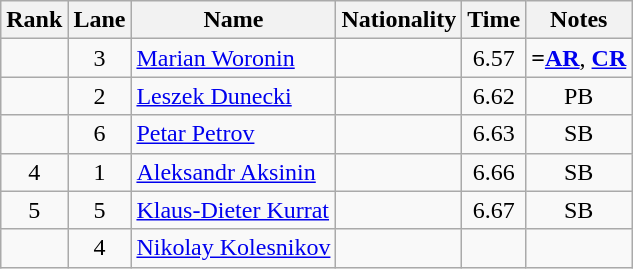<table class="wikitable sortable" style="text-align:center">
<tr>
<th>Rank</th>
<th>Lane</th>
<th>Name</th>
<th>Nationality</th>
<th>Time</th>
<th>Notes</th>
</tr>
<tr>
<td></td>
<td>3</td>
<td align="left"><a href='#'>Marian Woronin</a></td>
<td align=left></td>
<td>6.57</td>
<td><strong>=<a href='#'>AR</a></strong>, <strong><a href='#'>CR</a></strong></td>
</tr>
<tr>
<td></td>
<td>2</td>
<td align="left"><a href='#'>Leszek Dunecki</a></td>
<td align=left></td>
<td>6.62</td>
<td>PB</td>
</tr>
<tr>
<td></td>
<td>6</td>
<td align="left"><a href='#'>Petar Petrov</a></td>
<td align=left></td>
<td>6.63</td>
<td>SB</td>
</tr>
<tr>
<td>4</td>
<td>1</td>
<td align="left"><a href='#'>Aleksandr Aksinin</a></td>
<td align=left></td>
<td>6.66</td>
<td>SB</td>
</tr>
<tr>
<td>5</td>
<td>5</td>
<td align="left"><a href='#'>Klaus-Dieter Kurrat</a></td>
<td align=left></td>
<td>6.67</td>
<td>SB</td>
</tr>
<tr>
<td></td>
<td>4</td>
<td align="left"><a href='#'>Nikolay Kolesnikov</a></td>
<td align=left></td>
<td></td>
<td></td>
</tr>
</table>
